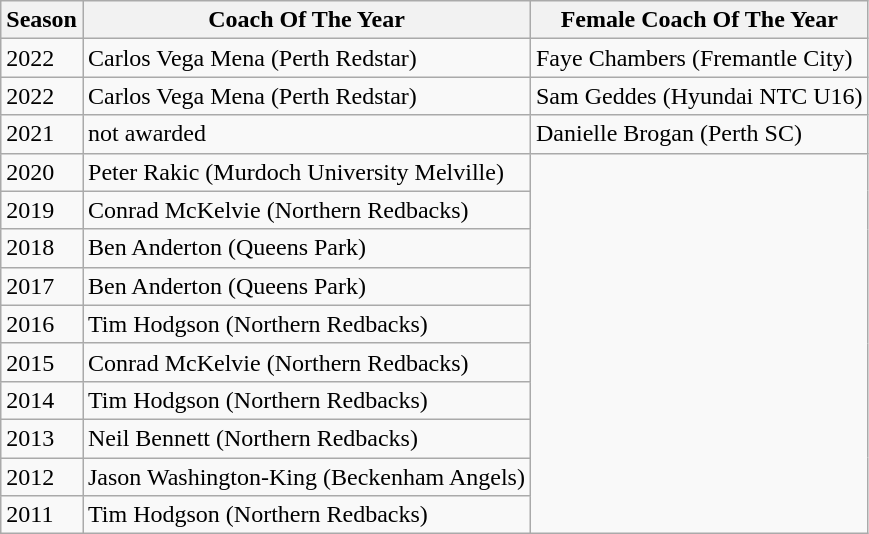<table class="wikitable" style="text-align:left">
<tr>
<th>Season</th>
<th>Coach Of The Year</th>
<th>Female Coach Of The Year</th>
</tr>
<tr>
<td>2022</td>
<td>Carlos Vega Mena (Perth Redstar)</td>
<td>Faye Chambers (Fremantle City)</td>
</tr>
<tr>
<td>2022</td>
<td>Carlos Vega Mena (Perth Redstar)</td>
<td>Sam Geddes (Hyundai NTC U16)</td>
</tr>
<tr>
<td>2021</td>
<td>not awarded</td>
<td>Danielle Brogan (Perth SC)</td>
</tr>
<tr>
<td>2020</td>
<td>Peter Rakic (Murdoch University Melville)</td>
</tr>
<tr>
<td>2019</td>
<td>Conrad McKelvie (Northern Redbacks)</td>
</tr>
<tr>
<td>2018</td>
<td>Ben Anderton (Queens Park)</td>
</tr>
<tr>
<td>2017</td>
<td>Ben Anderton (Queens Park)</td>
</tr>
<tr>
<td>2016</td>
<td>Tim Hodgson (Northern Redbacks)</td>
</tr>
<tr>
<td>2015</td>
<td>Conrad McKelvie (Northern Redbacks)</td>
</tr>
<tr>
<td>2014</td>
<td>Tim Hodgson (Northern Redbacks)</td>
</tr>
<tr>
<td>2013</td>
<td>Neil Bennett (Northern Redbacks)</td>
</tr>
<tr>
<td>2012</td>
<td>Jason Washington-King (Beckenham Angels)</td>
</tr>
<tr>
<td>2011</td>
<td>Tim Hodgson (Northern Redbacks)</td>
</tr>
</table>
